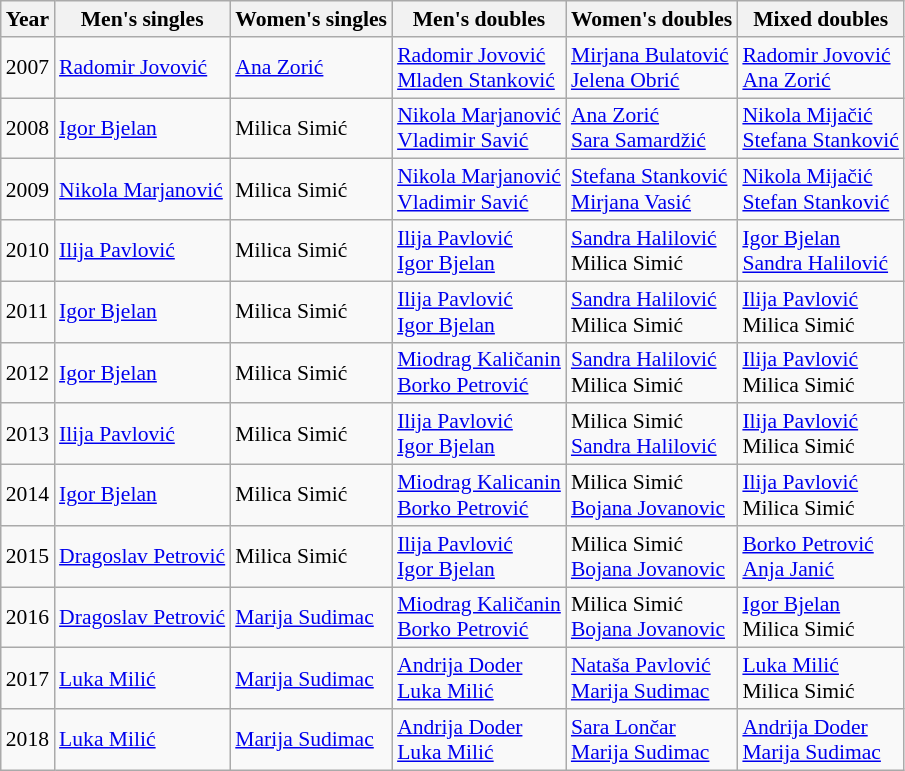<table class=wikitable style="font-size:90%;">
<tr>
<th>Year</th>
<th>Men's singles</th>
<th>Women's singles</th>
<th>Men's doubles</th>
<th>Women's doubles</th>
<th>Mixed doubles</th>
</tr>
<tr>
<td>2007</td>
<td><a href='#'>Radomir Jovović</a></td>
<td><a href='#'>Ana Zorić</a></td>
<td><a href='#'>Radomir Jovović</a><br><a href='#'>Mladen Stanković</a></td>
<td><a href='#'>Mirjana Bulatović</a><br><a href='#'>Jelena Obrić</a></td>
<td><a href='#'>Radomir Jovović</a><br><a href='#'>Ana Zorić</a></td>
</tr>
<tr>
<td>2008</td>
<td><a href='#'>Igor Bjelan</a></td>
<td>Milica Simić</td>
<td><a href='#'>Nikola Marjanović</a><br><a href='#'>Vladimir Savić</a></td>
<td><a href='#'>Ana Zorić</a><br><a href='#'>Sara Samardžić</a></td>
<td><a href='#'>Nikola Mijačić</a><br><a href='#'>Stefana Stanković</a></td>
</tr>
<tr>
<td>2009</td>
<td><a href='#'>Nikola Marjanović</a></td>
<td>Milica Simić</td>
<td><a href='#'>Nikola Marjanović</a><br><a href='#'>Vladimir Savić</a></td>
<td><a href='#'>Stefana Stanković</a><br><a href='#'>Mirjana Vasić</a></td>
<td><a href='#'>Nikola Mijačić</a><br><a href='#'>Stefan Stanković</a></td>
</tr>
<tr>
<td>2010</td>
<td><a href='#'>Ilija Pavlović</a></td>
<td>Milica Simić</td>
<td><a href='#'>Ilija Pavlović</a><br><a href='#'>Igor Bjelan</a></td>
<td><a href='#'>Sandra Halilović</a><br>Milica Simić</td>
<td><a href='#'>Igor Bjelan</a><br><a href='#'>Sandra Halilović</a></td>
</tr>
<tr>
<td>2011</td>
<td><a href='#'>Igor Bjelan</a></td>
<td>Milica Simić</td>
<td><a href='#'>Ilija Pavlović</a><br><a href='#'>Igor Bjelan</a></td>
<td><a href='#'>Sandra Halilović</a><br>Milica Simić</td>
<td><a href='#'>Ilija Pavlović</a><br>Milica Simić</td>
</tr>
<tr>
<td>2012</td>
<td><a href='#'>Igor Bjelan</a></td>
<td>Milica Simić</td>
<td><a href='#'>Miodrag Kaličanin</a><br><a href='#'>Borko Petrović</a></td>
<td><a href='#'>Sandra Halilović</a><br>Milica Simić</td>
<td><a href='#'>Ilija Pavlović</a><br>Milica Simić</td>
</tr>
<tr>
<td>2013</td>
<td><a href='#'>Ilija Pavlović</a></td>
<td>Milica Simić</td>
<td><a href='#'>Ilija Pavlović</a> <br> <a href='#'>Igor Bjelan</a></td>
<td>Milica Simić <br> <a href='#'>Sandra Halilović</a></td>
<td><a href='#'>Ilija Pavlović</a> <br> Milica Simić</td>
</tr>
<tr>
<td>2014</td>
<td><a href='#'>Igor Bjelan</a></td>
<td>Milica Simić</td>
<td><a href='#'>Miodrag Kalicanin</a><br><a href='#'>Borko Petrović</a></td>
<td>Milica Simić<br><a href='#'>Bojana Jovanovic</a></td>
<td><a href='#'>Ilija Pavlović</a><br>Milica Simić</td>
</tr>
<tr>
<td>2015</td>
<td><a href='#'>Dragoslav Petrović</a></td>
<td>Milica Simić</td>
<td><a href='#'>Ilija Pavlović</a><br><a href='#'>Igor Bjelan</a></td>
<td>Milica Simić<br><a href='#'>Bojana Jovanovic</a></td>
<td><a href='#'>Borko Petrović</a><br><a href='#'>Anja Janić</a></td>
</tr>
<tr>
<td>2016</td>
<td><a href='#'>Dragoslav Petrović</a></td>
<td><a href='#'>Marija Sudimac</a></td>
<td><a href='#'>Miodrag Kaličanin</a><br><a href='#'>Borko Petrović</a></td>
<td>Milica Simić<br><a href='#'>Bojana Jovanovic</a></td>
<td><a href='#'>Igor Bjelan</a><br>Milica Simić</td>
</tr>
<tr>
<td>2017</td>
<td><a href='#'>Luka Milić</a></td>
<td><a href='#'>Marija Sudimac</a></td>
<td><a href='#'>Andrija Doder</a><br><a href='#'>Luka Milić</a></td>
<td><a href='#'>Nataša Pavlović</a><br><a href='#'>Marija Sudimac</a></td>
<td><a href='#'>Luka Milić</a><br>Milica Simić</td>
</tr>
<tr>
<td>2018</td>
<td><a href='#'>Luka Milić</a></td>
<td><a href='#'>Marija Sudimac</a></td>
<td><a href='#'>Andrija Doder</a><br><a href='#'>Luka Milić</a></td>
<td><a href='#'>Sara Lončar</a><br><a href='#'>Marija Sudimac</a></td>
<td><a href='#'>Andrija Doder</a><br><a href='#'>Marija Sudimac</a></td>
</tr>
</table>
